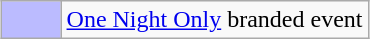<table class="wikitable" style="margin: 0 auto">
<tr>
<td style="background:#BBF; width:2em"></td>
<td><a href='#'>One Night Only</a> branded event</td>
</tr>
</table>
